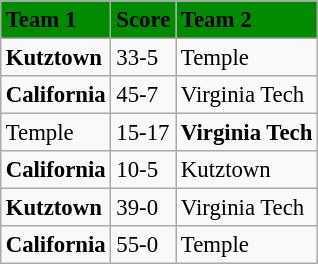<table class="wikitable" style="margin:0.5em auto; font-size:95%">
<tr bgcolor="008B00">
<td><strong>Team 1</strong></td>
<td><strong>Score</strong></td>
<td><strong>Team 2</strong></td>
</tr>
<tr>
<td><strong>Kutztown</strong></td>
<td>33-5</td>
<td>Temple</td>
</tr>
<tr>
<td><strong>California</strong></td>
<td>45-7</td>
<td>Virginia Tech</td>
</tr>
<tr>
<td>Temple</td>
<td>15-17</td>
<td><strong>Virginia Tech</strong></td>
</tr>
<tr>
<td><strong>California</strong></td>
<td>10-5</td>
<td>Kutztown</td>
</tr>
<tr>
<td><strong>Kutztown</strong></td>
<td>39-0</td>
<td>Virginia Tech</td>
</tr>
<tr>
<td><strong>California</strong></td>
<td>55-0</td>
<td>Temple</td>
</tr>
</table>
